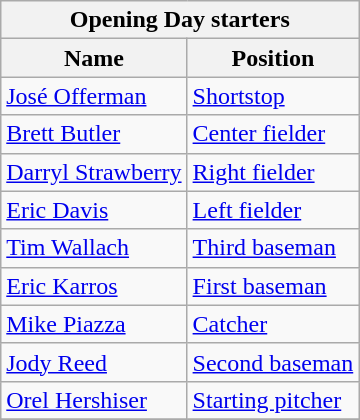<table class="wikitable" style="text-align:left">
<tr>
<th colspan="2">Opening Day starters</th>
</tr>
<tr>
<th>Name</th>
<th>Position</th>
</tr>
<tr>
<td><a href='#'>José Offerman</a></td>
<td><a href='#'>Shortstop</a></td>
</tr>
<tr>
<td><a href='#'>Brett Butler</a></td>
<td><a href='#'>Center fielder</a></td>
</tr>
<tr>
<td><a href='#'>Darryl Strawberry</a></td>
<td><a href='#'>Right fielder</a></td>
</tr>
<tr>
<td><a href='#'>Eric Davis</a></td>
<td><a href='#'>Left fielder</a></td>
</tr>
<tr>
<td><a href='#'>Tim Wallach</a></td>
<td><a href='#'>Third baseman</a></td>
</tr>
<tr>
<td><a href='#'>Eric Karros</a></td>
<td><a href='#'>First baseman</a></td>
</tr>
<tr>
<td><a href='#'>Mike Piazza</a></td>
<td><a href='#'>Catcher</a></td>
</tr>
<tr>
<td><a href='#'>Jody Reed</a></td>
<td><a href='#'>Second baseman</a></td>
</tr>
<tr>
<td><a href='#'>Orel Hershiser</a></td>
<td><a href='#'>Starting pitcher</a></td>
</tr>
<tr>
</tr>
</table>
